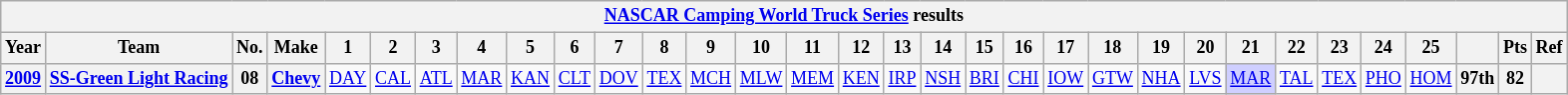<table class="wikitable" style="text-align:center; font-size:75%">
<tr>
<th colspan=32><a href='#'>NASCAR Camping World Truck Series</a> results</th>
</tr>
<tr>
<th>Year</th>
<th>Team</th>
<th>No.</th>
<th>Make</th>
<th>1</th>
<th>2</th>
<th>3</th>
<th>4</th>
<th>5</th>
<th>6</th>
<th>7</th>
<th>8</th>
<th>9</th>
<th>10</th>
<th>11</th>
<th>12</th>
<th>13</th>
<th>14</th>
<th>15</th>
<th>16</th>
<th>17</th>
<th>18</th>
<th>19</th>
<th>20</th>
<th>21</th>
<th>22</th>
<th>23</th>
<th>24</th>
<th>25</th>
<th></th>
<th>Pts</th>
<th>Ref</th>
</tr>
<tr>
<th><a href='#'>2009</a></th>
<th><a href='#'>SS-Green Light Racing</a></th>
<th>08</th>
<th><a href='#'>Chevy</a></th>
<td><a href='#'>DAY</a></td>
<td><a href='#'>CAL</a></td>
<td><a href='#'>ATL</a></td>
<td><a href='#'>MAR</a></td>
<td><a href='#'>KAN</a></td>
<td><a href='#'>CLT</a></td>
<td><a href='#'>DOV</a></td>
<td><a href='#'>TEX</a></td>
<td><a href='#'>MCH</a></td>
<td><a href='#'>MLW</a></td>
<td><a href='#'>MEM</a></td>
<td><a href='#'>KEN</a></td>
<td><a href='#'>IRP</a></td>
<td><a href='#'>NSH</a></td>
<td><a href='#'>BRI</a></td>
<td><a href='#'>CHI</a></td>
<td><a href='#'>IOW</a></td>
<td><a href='#'>GTW</a></td>
<td><a href='#'>NHA</a></td>
<td><a href='#'>LVS</a></td>
<td style="background:#CFCFFF;"><a href='#'>MAR</a><br></td>
<td><a href='#'>TAL</a></td>
<td><a href='#'>TEX</a></td>
<td><a href='#'>PHO</a></td>
<td><a href='#'>HOM</a></td>
<th>97th</th>
<th>82</th>
<th></th>
</tr>
</table>
